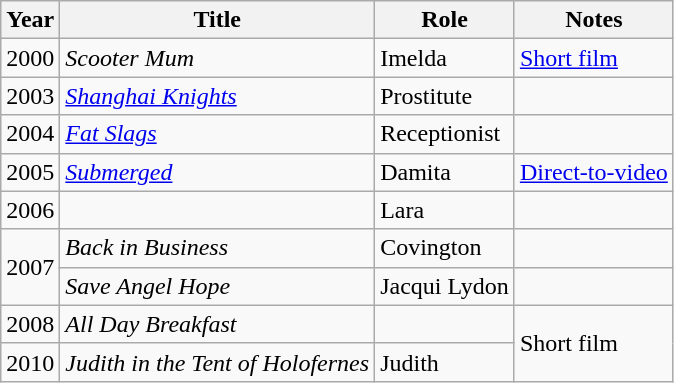<table class="wikitable">
<tr>
<th>Year</th>
<th>Title</th>
<th>Role</th>
<th>Notes</th>
</tr>
<tr>
<td>2000</td>
<td><em>Scooter Mum</em></td>
<td>Imelda</td>
<td><a href='#'>Short film</a></td>
</tr>
<tr>
<td>2003</td>
<td><em><a href='#'>Shanghai Knights</a></em></td>
<td>Prostitute</td>
<td></td>
</tr>
<tr>
<td>2004</td>
<td><em><a href='#'>Fat Slags</a></em></td>
<td>Receptionist</td>
<td></td>
</tr>
<tr>
<td>2005</td>
<td><em><a href='#'>Submerged</a></em></td>
<td>Damita</td>
<td><a href='#'>Direct-to-video</a></td>
</tr>
<tr>
<td>2006</td>
<td><em></em></td>
<td>Lara</td>
<td></td>
</tr>
<tr>
<td rowspan="2">2007</td>
<td><em>Back in Business</em></td>
<td>Covington</td>
<td></td>
</tr>
<tr>
<td><em>Save Angel Hope</em></td>
<td>Jacqui Lydon</td>
<td></td>
</tr>
<tr>
<td>2008</td>
<td><em>All Day Breakfast</em></td>
<td></td>
<td rowspan="2">Short film</td>
</tr>
<tr>
<td>2010</td>
<td><em>Judith in the Tent of Holofernes</em></td>
<td>Judith</td>
</tr>
</table>
